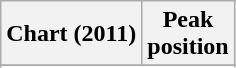<table class="wikitable plainrowheaders">
<tr>
<th>Chart (2011)</th>
<th>Peak<br>position</th>
</tr>
<tr>
</tr>
<tr>
</tr>
</table>
